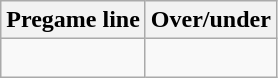<table class="wikitable">
<tr align="center">
<th style=>Pregame line</th>
<th style=>Over/under</th>
</tr>
<tr align="center">
<td> </td>
<td> </td>
</tr>
</table>
